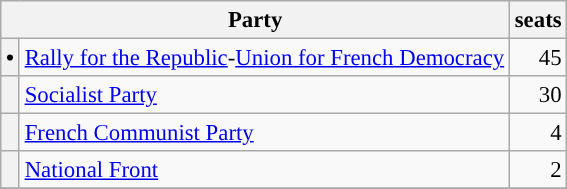<table class="wikitable" style="font-size: 95%;">
<tr>
<th colspan=2>Party</th>
<th>seats</th>
</tr>
<tr>
<th style="background-color: "><span>•</span></th>
<td><a href='#'>Rally for the Republic</a>-<a href='#'>Union for French Democracy</a></td>
<td align="right">45</td>
</tr>
<tr>
<th style="background-color: "></th>
<td><a href='#'>Socialist Party</a></td>
<td align="right">30</td>
</tr>
<tr>
<th style="background-color: "></th>
<td><a href='#'>French Communist Party</a></td>
<td align="right">4</td>
</tr>
<tr>
<th style="background-color: "></th>
<td><a href='#'>National Front</a></td>
<td align="right">2</td>
</tr>
<tr>
</tr>
</table>
